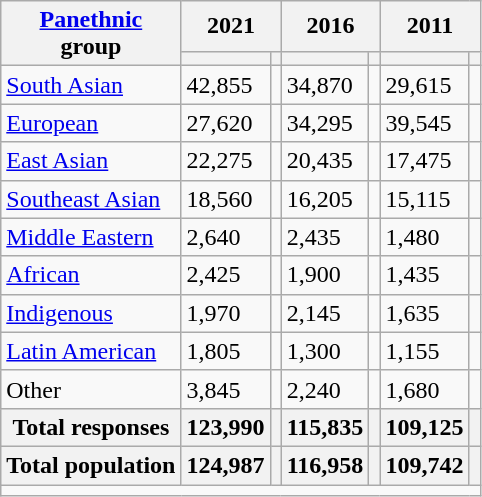<table class="wikitable collapsible sortable">
<tr>
<th rowspan="2"><a href='#'>Panethnic</a><br>group</th>
<th colspan="2">2021</th>
<th colspan="2">2016</th>
<th colspan="2">2011</th>
</tr>
<tr>
<th><a href='#'></a></th>
<th></th>
<th></th>
<th></th>
<th></th>
<th></th>
</tr>
<tr>
<td><a href='#'>South Asian</a></td>
<td>42,855</td>
<td></td>
<td>34,870</td>
<td></td>
<td>29,615</td>
<td></td>
</tr>
<tr>
<td><a href='#'>European</a></td>
<td>27,620</td>
<td></td>
<td>34,295</td>
<td></td>
<td>39,545</td>
<td></td>
</tr>
<tr>
<td><a href='#'>East Asian</a></td>
<td>22,275</td>
<td></td>
<td>20,435</td>
<td></td>
<td>17,475</td>
<td></td>
</tr>
<tr>
<td><a href='#'>Southeast Asian</a></td>
<td>18,560</td>
<td></td>
<td>16,205</td>
<td></td>
<td>15,115</td>
<td></td>
</tr>
<tr>
<td><a href='#'>Middle Eastern</a></td>
<td>2,640</td>
<td></td>
<td>2,435</td>
<td></td>
<td>1,480</td>
<td></td>
</tr>
<tr>
<td><a href='#'>African</a></td>
<td>2,425</td>
<td></td>
<td>1,900</td>
<td></td>
<td>1,435</td>
<td></td>
</tr>
<tr>
<td><a href='#'>Indigenous</a></td>
<td>1,970</td>
<td></td>
<td>2,145</td>
<td></td>
<td>1,635</td>
<td></td>
</tr>
<tr>
<td><a href='#'>Latin American</a></td>
<td>1,805</td>
<td></td>
<td>1,300</td>
<td></td>
<td>1,155</td>
<td></td>
</tr>
<tr>
<td>Other</td>
<td>3,845</td>
<td></td>
<td>2,240</td>
<td></td>
<td>1,680</td>
<td></td>
</tr>
<tr>
<th>Total responses</th>
<th>123,990</th>
<th></th>
<th>115,835</th>
<th></th>
<th>109,125</th>
<th></th>
</tr>
<tr>
<th>Total population</th>
<th>124,987</th>
<th></th>
<th>116,958</th>
<th></th>
<th>109,742</th>
<th></th>
</tr>
<tr class="sortbottom">
<td colspan="15"></td>
</tr>
</table>
